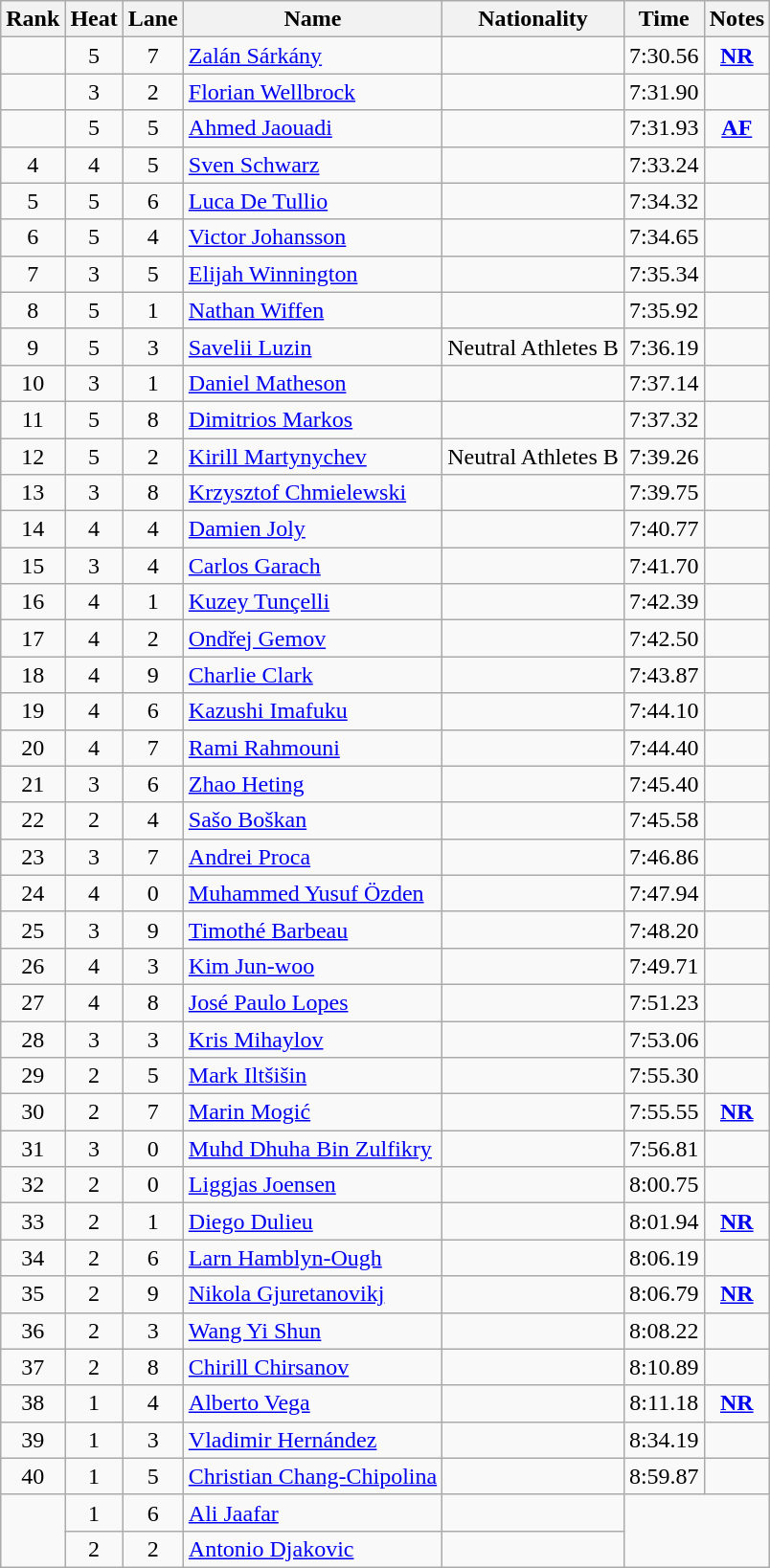<table class="wikitable sortable" style="text-align:center">
<tr>
<th>Rank</th>
<th>Heat</th>
<th>Lane</th>
<th>Name</th>
<th>Nationality</th>
<th>Time</th>
<th>Notes</th>
</tr>
<tr>
<td></td>
<td>5</td>
<td>7</td>
<td align=left><a href='#'>Zalán Sárkány</a></td>
<td align=left></td>
<td>7:30.56</td>
<td><strong><a href='#'>NR</a></strong></td>
</tr>
<tr>
<td></td>
<td>3</td>
<td>2</td>
<td align=left><a href='#'>Florian Wellbrock</a></td>
<td align=left></td>
<td>7:31.90</td>
<td></td>
</tr>
<tr>
<td></td>
<td>5</td>
<td>5</td>
<td align=left><a href='#'>Ahmed Jaouadi</a></td>
<td align=left></td>
<td>7:31.93</td>
<td><a href='#'> <strong>AF</strong></a></td>
</tr>
<tr>
<td>4</td>
<td>4</td>
<td>5</td>
<td align=left><a href='#'>Sven Schwarz</a></td>
<td align=left></td>
<td>7:33.24</td>
<td></td>
</tr>
<tr>
<td>5</td>
<td>5</td>
<td>6</td>
<td align=left><a href='#'>Luca De Tullio</a></td>
<td align=left></td>
<td>7:34.32</td>
<td></td>
</tr>
<tr>
<td>6</td>
<td>5</td>
<td>4</td>
<td align=left><a href='#'>Victor Johansson</a></td>
<td align=left></td>
<td>7:34.65</td>
<td></td>
</tr>
<tr>
<td>7</td>
<td>3</td>
<td>5</td>
<td align=left><a href='#'>Elijah Winnington</a></td>
<td align=left></td>
<td>7:35.34</td>
<td></td>
</tr>
<tr>
<td>8</td>
<td>5</td>
<td>1</td>
<td align=left><a href='#'>Nathan Wiffen</a></td>
<td align=left></td>
<td>7:35.92</td>
<td></td>
</tr>
<tr>
<td>9</td>
<td>5</td>
<td>3</td>
<td align=left><a href='#'>Savelii Luzin</a></td>
<td align=left> Neutral Athletes B</td>
<td>7:36.19</td>
<td></td>
</tr>
<tr>
<td>10</td>
<td>3</td>
<td>1</td>
<td align=left><a href='#'>Daniel Matheson</a></td>
<td align=left></td>
<td>7:37.14</td>
<td></td>
</tr>
<tr>
<td>11</td>
<td>5</td>
<td>8</td>
<td align=left><a href='#'>Dimitrios Markos</a></td>
<td align=left></td>
<td>7:37.32</td>
<td></td>
</tr>
<tr>
<td>12</td>
<td>5</td>
<td>2</td>
<td align=left><a href='#'>Kirill Martynychev</a></td>
<td align=left> Neutral Athletes B</td>
<td>7:39.26</td>
<td></td>
</tr>
<tr>
<td>13</td>
<td>3</td>
<td>8</td>
<td align=left><a href='#'>Krzysztof Chmielewski</a></td>
<td align=left></td>
<td>7:39.75</td>
<td></td>
</tr>
<tr>
<td>14</td>
<td>4</td>
<td>4</td>
<td align=left><a href='#'>Damien Joly</a></td>
<td align=left></td>
<td>7:40.77</td>
<td></td>
</tr>
<tr>
<td>15</td>
<td>3</td>
<td>4</td>
<td align=left><a href='#'>Carlos Garach</a></td>
<td align=left></td>
<td>7:41.70</td>
<td></td>
</tr>
<tr>
<td>16</td>
<td>4</td>
<td>1</td>
<td align=left><a href='#'>Kuzey Tunçelli</a></td>
<td align=left></td>
<td>7:42.39</td>
<td></td>
</tr>
<tr>
<td>17</td>
<td>4</td>
<td>2</td>
<td align=left><a href='#'>Ondřej Gemov</a></td>
<td align=left></td>
<td>7:42.50</td>
<td></td>
</tr>
<tr>
<td>18</td>
<td>4</td>
<td>9</td>
<td align=left><a href='#'>Charlie Clark</a></td>
<td align=left></td>
<td>7:43.87</td>
<td></td>
</tr>
<tr>
<td>19</td>
<td>4</td>
<td>6</td>
<td align=left><a href='#'>Kazushi Imafuku</a></td>
<td align=left></td>
<td>7:44.10</td>
<td></td>
</tr>
<tr>
<td>20</td>
<td>4</td>
<td>7</td>
<td align=left><a href='#'>Rami Rahmouni</a></td>
<td align=left></td>
<td>7:44.40</td>
<td></td>
</tr>
<tr>
<td>21</td>
<td>3</td>
<td>6</td>
<td align=left><a href='#'>Zhao Heting</a></td>
<td align=left></td>
<td>7:45.40</td>
<td></td>
</tr>
<tr>
<td>22</td>
<td>2</td>
<td>4</td>
<td align=left><a href='#'>Sašo Boškan</a></td>
<td align=left></td>
<td>7:45.58</td>
<td></td>
</tr>
<tr>
<td>23</td>
<td>3</td>
<td>7</td>
<td align=left><a href='#'>Andrei Proca</a></td>
<td align=left></td>
<td>7:46.86</td>
<td></td>
</tr>
<tr>
<td>24</td>
<td>4</td>
<td>0</td>
<td align=left><a href='#'>Muhammed Yusuf Özden</a></td>
<td align=left></td>
<td>7:47.94</td>
<td></td>
</tr>
<tr>
<td>25</td>
<td>3</td>
<td>9</td>
<td align=left><a href='#'>Timothé Barbeau</a></td>
<td align=left></td>
<td>7:48.20</td>
<td></td>
</tr>
<tr>
<td>26</td>
<td>4</td>
<td>3</td>
<td align=left><a href='#'>Kim Jun-woo</a></td>
<td align=left></td>
<td>7:49.71</td>
<td></td>
</tr>
<tr>
<td>27</td>
<td>4</td>
<td>8</td>
<td align=left><a href='#'>José Paulo Lopes</a></td>
<td align=left></td>
<td>7:51.23</td>
<td></td>
</tr>
<tr>
<td>28</td>
<td>3</td>
<td>3</td>
<td align=left><a href='#'>Kris Mihaylov</a></td>
<td align=left></td>
<td>7:53.06</td>
<td></td>
</tr>
<tr>
<td>29</td>
<td>2</td>
<td>5</td>
<td align=left><a href='#'>Mark Iltšišin</a></td>
<td align=left></td>
<td>7:55.30</td>
<td></td>
</tr>
<tr>
<td>30</td>
<td>2</td>
<td>7</td>
<td align=left><a href='#'>Marin Mogić</a></td>
<td align=left></td>
<td>7:55.55</td>
<td><strong><a href='#'>NR</a></strong></td>
</tr>
<tr>
<td>31</td>
<td>3</td>
<td>0</td>
<td align=left><a href='#'>Muhd Dhuha Bin Zulfikry</a></td>
<td align=left></td>
<td>7:56.81</td>
<td></td>
</tr>
<tr>
<td>32</td>
<td>2</td>
<td>0</td>
<td align=left><a href='#'>Liggjas Joensen</a></td>
<td align=left></td>
<td>8:00.75</td>
<td></td>
</tr>
<tr>
<td>33</td>
<td>2</td>
<td>1</td>
<td align=left><a href='#'>Diego Dulieu</a></td>
<td align=left></td>
<td>8:01.94</td>
<td><strong><a href='#'>NR</a></strong></td>
</tr>
<tr>
<td>34</td>
<td>2</td>
<td>6</td>
<td align=left><a href='#'>Larn Hamblyn-Ough</a></td>
<td align=left></td>
<td>8:06.19</td>
<td></td>
</tr>
<tr>
<td>35</td>
<td>2</td>
<td>9</td>
<td align=left><a href='#'>Nikola Gjuretanovikj</a></td>
<td align=left></td>
<td>8:06.79</td>
<td><strong><a href='#'>NR</a></strong></td>
</tr>
<tr>
<td>36</td>
<td>2</td>
<td>3</td>
<td align=left><a href='#'>Wang Yi Shun</a></td>
<td align=left></td>
<td>8:08.22</td>
<td></td>
</tr>
<tr>
<td>37</td>
<td>2</td>
<td>8</td>
<td align=left><a href='#'>Chirill Chirsanov</a></td>
<td align=left></td>
<td>8:10.89</td>
<td></td>
</tr>
<tr>
<td>38</td>
<td>1</td>
<td>4</td>
<td align=left><a href='#'>Alberto Vega</a></td>
<td align=left></td>
<td>8:11.18</td>
<td><strong><a href='#'>NR</a></strong></td>
</tr>
<tr>
<td>39</td>
<td>1</td>
<td>3</td>
<td align=left><a href='#'>Vladimir Hernández</a></td>
<td align=left></td>
<td>8:34.19</td>
<td></td>
</tr>
<tr>
<td>40</td>
<td>1</td>
<td>5</td>
<td align=left><a href='#'>Christian Chang-Chipolina</a></td>
<td align=left></td>
<td>8:59.87</td>
<td></td>
</tr>
<tr>
<td rowspan=2></td>
<td>1</td>
<td>6</td>
<td align=left><a href='#'>Ali Jaafar</a></td>
<td align=left></td>
<td colspan=2 rowspan=2></td>
</tr>
<tr>
<td>2</td>
<td>2</td>
<td align=left><a href='#'>Antonio Djakovic</a></td>
<td align=left></td>
</tr>
</table>
